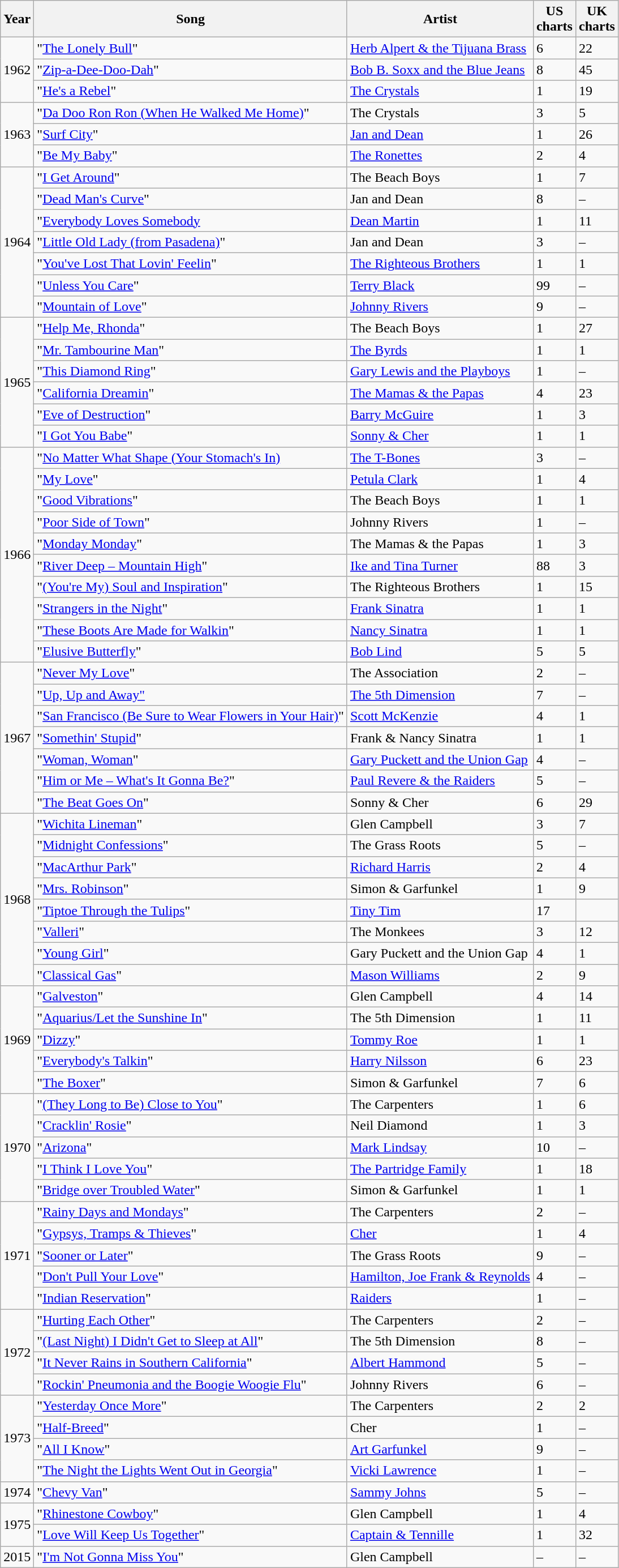<table class="wikitable sortable">
<tr>
<th>Year</th>
<th>Song</th>
<th>Artist</th>
<th>US<br>charts</th>
<th>UK<br>charts</th>
</tr>
<tr>
<td rowspan="3">1962</td>
<td>"<a href='#'>The Lonely Bull</a>"</td>
<td><a href='#'>Herb Alpert & the Tijuana Brass</a></td>
<td>6</td>
<td>22</td>
</tr>
<tr>
<td>"<a href='#'>Zip-a-Dee-Doo-Dah</a>"</td>
<td><a href='#'>Bob B. Soxx and the Blue Jeans</a></td>
<td>8</td>
<td>45</td>
</tr>
<tr>
<td>"<a href='#'>He's a Rebel</a>"</td>
<td><a href='#'>The Crystals</a></td>
<td>1</td>
<td>19</td>
</tr>
<tr>
<td rowspan="3">1963</td>
<td>"<a href='#'>Da Doo Ron Ron (When He Walked Me Home)</a>"</td>
<td>The Crystals</td>
<td>3</td>
<td>5</td>
</tr>
<tr>
<td>"<a href='#'>Surf City</a>"</td>
<td><a href='#'>Jan and Dean</a></td>
<td>1</td>
<td>26</td>
</tr>
<tr>
<td>"<a href='#'>Be My Baby</a>"</td>
<td><a href='#'>The Ronettes</a></td>
<td>2</td>
<td>4</td>
</tr>
<tr>
<td rowspan="7">1964</td>
<td>"<a href='#'>I Get Around</a>"</td>
<td>The Beach Boys</td>
<td>1</td>
<td>7</td>
</tr>
<tr>
<td>"<a href='#'>Dead Man's Curve</a>"</td>
<td>Jan and Dean</td>
<td>8</td>
<td>–</td>
</tr>
<tr>
<td>"<a href='#'>Everybody Loves Somebody</a></td>
<td><a href='#'>Dean Martin</a></td>
<td>1</td>
<td>11</td>
</tr>
<tr>
<td>"<a href='#'>Little Old Lady (from Pasadena)</a>"</td>
<td>Jan and Dean</td>
<td>3</td>
<td>–</td>
</tr>
<tr>
<td>"<a href='#'>You've Lost That Lovin' Feelin</a>"</td>
<td><a href='#'>The Righteous Brothers</a></td>
<td>1</td>
<td>1</td>
</tr>
<tr>
<td>"<a href='#'>Unless You Care</a>"</td>
<td><a href='#'>Terry Black</a></td>
<td>99</td>
<td>–</td>
</tr>
<tr>
<td>"<a href='#'>Mountain of Love</a>"</td>
<td><a href='#'>Johnny Rivers</a></td>
<td>9</td>
<td>–</td>
</tr>
<tr>
<td rowspan="6">1965</td>
<td>"<a href='#'>Help Me, Rhonda</a>"</td>
<td>The Beach Boys</td>
<td>1</td>
<td>27</td>
</tr>
<tr>
<td>"<a href='#'>Mr. Tambourine Man</a>"</td>
<td><a href='#'>The Byrds</a></td>
<td>1</td>
<td>1</td>
</tr>
<tr>
<td>"<a href='#'>This Diamond Ring</a>"</td>
<td><a href='#'>Gary Lewis and the Playboys</a></td>
<td>1</td>
<td>–</td>
</tr>
<tr>
<td>"<a href='#'>California Dreamin</a>"</td>
<td><a href='#'>The Mamas & the Papas</a></td>
<td>4</td>
<td>23</td>
</tr>
<tr>
<td>"<a href='#'>Eve of Destruction</a>"</td>
<td><a href='#'>Barry McGuire</a></td>
<td>1</td>
<td>3</td>
</tr>
<tr>
<td>"<a href='#'>I Got You Babe</a>"</td>
<td><a href='#'>Sonny & Cher</a></td>
<td>1</td>
<td>1</td>
</tr>
<tr>
<td rowspan="10">1966</td>
<td>"<a href='#'>No Matter What Shape (Your Stomach's In)</a></td>
<td><a href='#'>The T-Bones</a></td>
<td>3</td>
<td>–</td>
</tr>
<tr>
<td>"<a href='#'>My Love</a>"</td>
<td><a href='#'>Petula Clark</a></td>
<td>1</td>
<td>4</td>
</tr>
<tr>
<td>"<a href='#'>Good Vibrations</a>"</td>
<td>The Beach Boys</td>
<td>1</td>
<td>1</td>
</tr>
<tr>
<td>"<a href='#'>Poor Side of Town</a>"</td>
<td>Johnny Rivers</td>
<td>1</td>
<td>–</td>
</tr>
<tr>
<td>"<a href='#'>Monday Monday</a>"</td>
<td>The Mamas & the Papas</td>
<td>1</td>
<td>3</td>
</tr>
<tr>
<td>"<a href='#'>River Deep – Mountain High</a>"</td>
<td><a href='#'>Ike and Tina Turner</a></td>
<td>88</td>
<td>3</td>
</tr>
<tr>
<td>"<a href='#'>(You're My) Soul and Inspiration</a>"</td>
<td>The Righteous Brothers</td>
<td>1</td>
<td>15</td>
</tr>
<tr>
<td>"<a href='#'>Strangers in the Night</a>"</td>
<td><a href='#'>Frank Sinatra</a></td>
<td>1</td>
<td>1</td>
</tr>
<tr>
<td>"<a href='#'>These Boots Are Made for Walkin</a>"</td>
<td><a href='#'>Nancy Sinatra</a></td>
<td>1</td>
<td>1</td>
</tr>
<tr>
<td>"<a href='#'>Elusive Butterfly</a>"</td>
<td><a href='#'>Bob Lind</a></td>
<td>5</td>
<td>5</td>
</tr>
<tr>
<td rowspan="7">1967</td>
<td>"<a href='#'>Never My Love</a>"</td>
<td>The Association</td>
<td>2</td>
<td>–</td>
</tr>
<tr>
<td>"<a href='#'>Up, Up and Away"</a></td>
<td><a href='#'>The 5th Dimension</a></td>
<td>7</td>
<td>–</td>
</tr>
<tr>
<td>"<a href='#'>San Francisco (Be Sure to Wear Flowers in Your Hair)</a>"</td>
<td><a href='#'>Scott McKenzie</a></td>
<td>4</td>
<td>1</td>
</tr>
<tr>
<td>"<a href='#'>Somethin' Stupid</a>"</td>
<td>Frank & Nancy Sinatra</td>
<td>1</td>
<td>1</td>
</tr>
<tr>
<td>"<a href='#'>Woman, Woman</a>"</td>
<td><a href='#'>Gary Puckett and the Union Gap</a></td>
<td>4</td>
<td>–</td>
</tr>
<tr>
<td>"<a href='#'>Him or Me – What's It Gonna Be?</a>"</td>
<td><a href='#'>Paul Revere & the Raiders</a></td>
<td>5</td>
<td>–</td>
</tr>
<tr>
<td>"<a href='#'>The Beat Goes On</a>"</td>
<td>Sonny & Cher</td>
<td>6</td>
<td>29</td>
</tr>
<tr>
<td rowspan="8">1968</td>
<td>"<a href='#'>Wichita Lineman</a>"</td>
<td>Glen Campbell</td>
<td>3</td>
<td>7</td>
</tr>
<tr>
<td>"<a href='#'>Midnight Confessions</a>"</td>
<td>The Grass Roots</td>
<td>5</td>
<td>–</td>
</tr>
<tr>
<td>"<a href='#'>MacArthur Park</a>"</td>
<td><a href='#'>Richard Harris</a></td>
<td>2</td>
<td>4</td>
</tr>
<tr>
<td>"<a href='#'>Mrs. Robinson</a>"</td>
<td>Simon & Garfunkel</td>
<td>1</td>
<td>9</td>
</tr>
<tr>
<td>"<a href='#'>Tiptoe Through the Tulips</a>"</td>
<td><a href='#'>Tiny Tim</a></td>
<td>17</td>
<td></td>
</tr>
<tr>
<td>"<a href='#'>Valleri</a>"</td>
<td>The Monkees</td>
<td>3</td>
<td>12</td>
</tr>
<tr>
<td>"<a href='#'>Young Girl</a>"</td>
<td>Gary Puckett and the Union Gap</td>
<td>4</td>
<td>1</td>
</tr>
<tr>
<td>"<a href='#'>Classical Gas</a>"</td>
<td><a href='#'>Mason Williams</a></td>
<td>2</td>
<td>9</td>
</tr>
<tr>
<td rowspan="5">1969</td>
<td>"<a href='#'>Galveston</a>"</td>
<td>Glen Campbell</td>
<td>4</td>
<td>14</td>
</tr>
<tr>
<td>"<a href='#'>Aquarius/Let the Sunshine In</a>"</td>
<td>The 5th Dimension</td>
<td>1</td>
<td>11</td>
</tr>
<tr>
<td>"<a href='#'>Dizzy</a>"</td>
<td><a href='#'>Tommy Roe</a></td>
<td>1</td>
<td>1</td>
</tr>
<tr>
<td>"<a href='#'>Everybody's Talkin</a>"</td>
<td><a href='#'>Harry Nilsson</a></td>
<td>6</td>
<td>23</td>
</tr>
<tr>
<td>"<a href='#'>The Boxer</a>"</td>
<td>Simon & Garfunkel</td>
<td>7</td>
<td>6</td>
</tr>
<tr>
<td rowspan="5">1970</td>
<td>"<a href='#'>(They Long to Be) Close to You</a>"</td>
<td>The Carpenters</td>
<td>1</td>
<td>6</td>
</tr>
<tr>
<td>"<a href='#'>Cracklin' Rosie</a>"</td>
<td>Neil Diamond</td>
<td>1</td>
<td>3</td>
</tr>
<tr>
<td>"<a href='#'>Arizona</a>"</td>
<td><a href='#'>Mark Lindsay</a></td>
<td>10</td>
<td>–</td>
</tr>
<tr>
<td>"<a href='#'>I Think I Love You</a>"</td>
<td><a href='#'>The Partridge Family</a></td>
<td>1</td>
<td>18</td>
</tr>
<tr>
<td>"<a href='#'>Bridge over Troubled Water</a>"</td>
<td>Simon & Garfunkel</td>
<td>1</td>
<td>1</td>
</tr>
<tr>
<td rowspan="5">1971</td>
<td>"<a href='#'>Rainy Days and Mondays</a>"</td>
<td>The Carpenters</td>
<td>2</td>
<td>–</td>
</tr>
<tr>
<td>"<a href='#'>Gypsys, Tramps & Thieves</a>"</td>
<td><a href='#'>Cher</a></td>
<td>1</td>
<td>4</td>
</tr>
<tr>
<td>"<a href='#'>Sooner or Later</a>"</td>
<td>The Grass Roots</td>
<td>9</td>
<td>–</td>
</tr>
<tr>
<td>"<a href='#'>Don't Pull Your Love</a>"</td>
<td><a href='#'>Hamilton, Joe Frank & Reynolds</a></td>
<td>4</td>
<td>–</td>
</tr>
<tr>
<td>"<a href='#'>Indian Reservation</a>"</td>
<td><a href='#'>Raiders</a></td>
<td>1</td>
<td>–</td>
</tr>
<tr>
<td rowspan="4">1972</td>
<td>"<a href='#'>Hurting Each Other</a>"</td>
<td>The Carpenters</td>
<td>2</td>
<td>–</td>
</tr>
<tr>
<td>"<a href='#'>(Last Night) I Didn't Get to Sleep at All</a>"</td>
<td>The 5th Dimension</td>
<td>8</td>
<td>–</td>
</tr>
<tr>
<td>"<a href='#'>It Never Rains in Southern California</a>"</td>
<td><a href='#'>Albert Hammond</a></td>
<td>5</td>
<td>–</td>
</tr>
<tr>
<td>"<a href='#'>Rockin' Pneumonia and the Boogie Woogie Flu</a>"</td>
<td>Johnny Rivers</td>
<td>6</td>
<td>–</td>
</tr>
<tr>
<td rowspan="4">1973</td>
<td>"<a href='#'>Yesterday Once More</a>"</td>
<td>The Carpenters</td>
<td>2</td>
<td>2</td>
</tr>
<tr>
<td>"<a href='#'>Half-Breed</a>"</td>
<td>Cher</td>
<td>1</td>
<td>–</td>
</tr>
<tr>
<td>"<a href='#'>All I Know</a>"</td>
<td><a href='#'>Art Garfunkel</a></td>
<td>9</td>
<td>–</td>
</tr>
<tr>
<td>"<a href='#'>The Night the Lights Went Out in Georgia</a>"</td>
<td><a href='#'>Vicki Lawrence</a></td>
<td>1</td>
<td>–</td>
</tr>
<tr>
<td rowspan="1">1974</td>
<td>"<a href='#'>Chevy Van</a>"</td>
<td><a href='#'>Sammy Johns</a></td>
<td>5</td>
<td>–</td>
</tr>
<tr>
<td rowspan="2">1975</td>
<td>"<a href='#'>Rhinestone Cowboy</a>"</td>
<td>Glen Campbell</td>
<td>1</td>
<td>4</td>
</tr>
<tr>
<td>"<a href='#'>Love Will Keep Us Together</a>"</td>
<td><a href='#'>Captain & Tennille</a></td>
<td>1</td>
<td>32</td>
</tr>
<tr>
<td>2015</td>
<td>"<a href='#'>I'm Not Gonna Miss You</a>"</td>
<td>Glen Campbell</td>
<td>–</td>
<td>–</td>
</tr>
</table>
